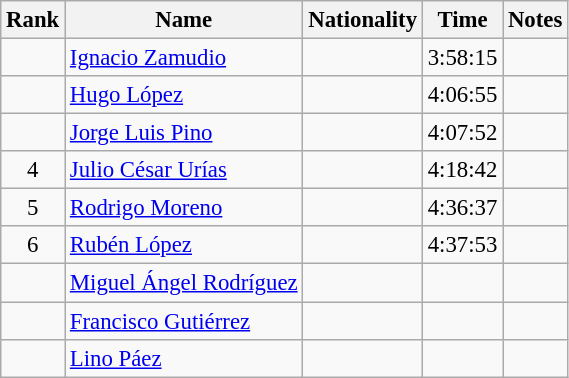<table class="wikitable sortable" style="text-align:center;font-size:95%">
<tr>
<th>Rank</th>
<th>Name</th>
<th>Nationality</th>
<th>Time</th>
<th>Notes</th>
</tr>
<tr>
<td></td>
<td align=left><a href='#'>Ignacio Zamudio</a></td>
<td align=left></td>
<td>3:58:15</td>
<td></td>
</tr>
<tr>
<td></td>
<td align=left><a href='#'>Hugo López</a></td>
<td align=left></td>
<td>4:06:55</td>
<td></td>
</tr>
<tr>
<td></td>
<td align=left><a href='#'>Jorge Luis Pino</a></td>
<td align=left></td>
<td>4:07:52</td>
<td></td>
</tr>
<tr>
<td>4</td>
<td align=left><a href='#'>Julio César Urías</a></td>
<td align=left></td>
<td>4:18:42</td>
<td></td>
</tr>
<tr>
<td>5</td>
<td align=left><a href='#'>Rodrigo Moreno</a></td>
<td align=left></td>
<td>4:36:37</td>
<td></td>
</tr>
<tr>
<td>6</td>
<td align=left><a href='#'>Rubén López</a></td>
<td align=left></td>
<td>4:37:53</td>
<td></td>
</tr>
<tr>
<td></td>
<td align=left><a href='#'>Miguel Ángel Rodríguez</a></td>
<td align=left></td>
<td></td>
<td></td>
</tr>
<tr>
<td></td>
<td align=left><a href='#'>Francisco Gutiérrez</a></td>
<td align=left></td>
<td></td>
<td></td>
</tr>
<tr>
<td></td>
<td align=left><a href='#'>Lino Páez</a></td>
<td align=left></td>
<td></td>
<td></td>
</tr>
</table>
